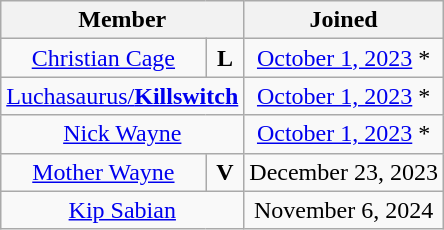<table class="wikitable sortable" style="text-align:center;">
<tr>
<th colspan="2">Member</th>
<th>Joined</th>
</tr>
<tr>
<td><a href='#'>Christian Cage</a></td>
<td><strong>L</strong></td>
<td><a href='#'>October 1, 2023</a> *</td>
</tr>
<tr>
<td colspan="2"><a href='#'>Luchasaurus/<strong>Killswitch</strong></a></td>
<td><a href='#'>October 1, 2023</a> *</td>
</tr>
<tr>
<td colspan="2"><a href='#'>Nick Wayne</a></td>
<td><a href='#'>October 1, 2023</a> *</td>
</tr>
<tr>
<td><a href='#'>Mother Wayne</a></td>
<td><strong>V</strong></td>
<td>December 23, 2023</td>
</tr>
<tr>
<td colspan="2"><a href='#'>Kip Sabian</a></td>
<td>November 6, 2024</td>
</tr>
</table>
